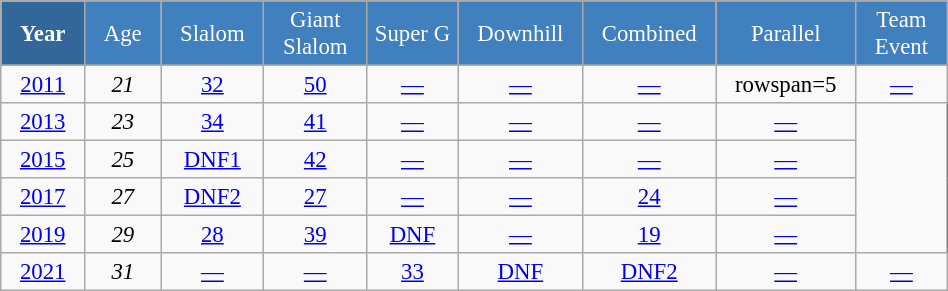<table class="wikitable" style="font-size:95%; text-align:center; border:grey solid 1px; border-collapse:collapse;" width="50%">
<tr style="background-color:#369; color:white;">
<td rowspan="2" colspan="1" width="5%"><strong>Year</strong></td>
</tr>
<tr style="background-color:#4180be; color:white;">
<td width="5%">Age</td>
<td width="5%">Slalom</td>
<td width="5%">Giant<br>Slalom</td>
<td width="5%">Super G</td>
<td width="5%">Downhill</td>
<td width="5%">Combined</td>
<td width="5%">Parallel</td>
<td width="5%">Team Event</td>
</tr>
<tr style="background-color:#8CB2D8; color:white;">
</tr>
<tr>
<td><a href='#'>2011</a></td>
<td><em>21</em></td>
<td><a href='#'>32</a></td>
<td><a href='#'>50</a></td>
<td><a href='#'>—</a></td>
<td><a href='#'>—</a></td>
<td><a href='#'>—</a></td>
<td>rowspan=5 </td>
<td><a href='#'>—</a></td>
</tr>
<tr>
<td><a href='#'>2013</a></td>
<td><em>23</em></td>
<td><a href='#'>34</a></td>
<td><a href='#'>41</a></td>
<td><a href='#'>—</a></td>
<td><a href='#'>—</a></td>
<td><a href='#'>—</a></td>
<td><a href='#'>—</a></td>
</tr>
<tr>
<td><a href='#'>2015</a></td>
<td><em>25</em></td>
<td><a href='#'>DNF1</a></td>
<td><a href='#'>42</a></td>
<td><a href='#'>—</a></td>
<td><a href='#'>—</a></td>
<td><a href='#'>—</a></td>
<td><a href='#'>—</a></td>
</tr>
<tr>
<td><a href='#'>2017</a></td>
<td><em>27</em></td>
<td><a href='#'>DNF2</a></td>
<td><a href='#'>27</a></td>
<td><a href='#'>—</a></td>
<td><a href='#'>—</a></td>
<td><a href='#'>24</a></td>
<td><a href='#'>—</a></td>
</tr>
<tr>
<td><a href='#'>2019</a></td>
<td><em>29</em></td>
<td><a href='#'>28</a></td>
<td><a href='#'>39</a></td>
<td><a href='#'>DNF</a></td>
<td><a href='#'>—</a></td>
<td><a href='#'>19</a></td>
<td><a href='#'>—</a></td>
</tr>
<tr>
<td><a href='#'>2021</a></td>
<td><em>31</em></td>
<td><a href='#'>—</a></td>
<td><a href='#'>—</a></td>
<td><a href='#'>33</a></td>
<td><a href='#'>DNF</a></td>
<td><a href='#'>DNF2</a></td>
<td><a href='#'>—</a></td>
<td><a href='#'>—</a></td>
</tr>
</table>
